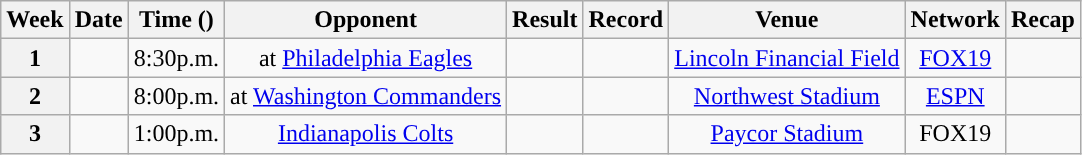<table class="wikitable" style="text-align:center">
<tr>
<th>Week</th>
<th>Date</th>
<th>Time (<a href='#'></a>)</th>
<th>Opponent</th>
<th>Result</th>
<th>Record</th>
<th>Venue</th>
<th>Network</th>
<th>Recap</th>
</tr>
<tr>
<th>1 </th>
<td></td>
<td>8:30p.m.</td>
<td>at <a href='#'>Philadelphia Eagles</a></td>
<td></td>
<td></td>
<td><a href='#'>Lincoln Financial Field</a></td>
<td><a href='#'>FOX19</a></td>
<td></td>
</tr>
<tr>
<th>2 </th>
<td></td>
<td>8:00p.m.</td>
<td>at <a href='#'>Washington Commanders</a></td>
<td></td>
<td></td>
<td><a href='#'>Northwest Stadium</a></td>
<td><a href='#'>ESPN</a></td>
<td></td>
</tr>
<tr>
<th>3 </th>
<td></td>
<td>1:00p.m.</td>
<td><a href='#'>Indianapolis Colts</a></td>
<td></td>
<td></td>
<td><a href='#'>Paycor Stadium</a></td>
<td>FOX19</td>
<td></td>
</tr>
</table>
